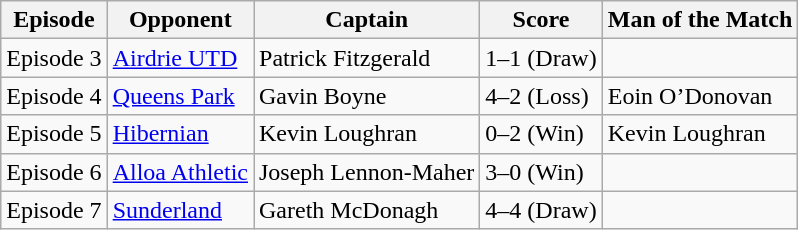<table class="wikitable sortable">
<tr>
<th>Episode</th>
<th>Opponent</th>
<th>Captain</th>
<th>Score</th>
<th>Man of the Match</th>
</tr>
<tr>
<td>Episode 3</td>
<td><a href='#'>Airdrie UTD</a></td>
<td>Patrick Fitzgerald</td>
<td>1–1 (Draw)</td>
<td></td>
</tr>
<tr>
<td>Episode 4</td>
<td><a href='#'>Queens Park</a></td>
<td>Gavin Boyne</td>
<td>4–2 (Loss)</td>
<td>Eoin O’Donovan</td>
</tr>
<tr>
<td>Episode 5</td>
<td><a href='#'>Hibernian</a></td>
<td>Kevin Loughran</td>
<td>0–2 (Win)</td>
<td>Kevin Loughran</td>
</tr>
<tr>
<td>Episode 6</td>
<td><a href='#'>Alloa Athletic</a></td>
<td>Joseph Lennon-Maher</td>
<td>3–0 (Win)</td>
<td></td>
</tr>
<tr>
<td>Episode 7</td>
<td><a href='#'>Sunderland</a></td>
<td>Gareth McDonagh</td>
<td>4–4 (Draw)</td>
<td></td>
</tr>
</table>
